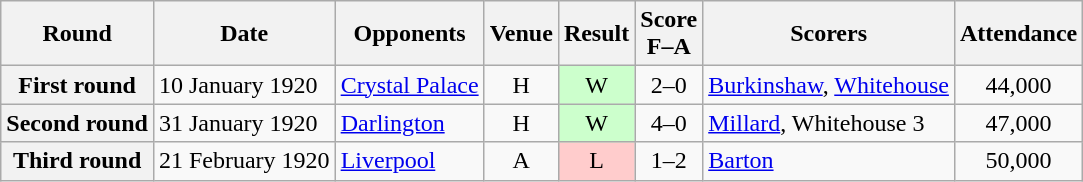<table class="wikitable plainrowheaders" style="text-align:center">
<tr>
<th scope="col">Round</th>
<th scope="col">Date</th>
<th scope="col">Opponents</th>
<th scope="col">Venue</th>
<th scope="col">Result</th>
<th scope="col">Score<br>F–A</th>
<th scope="col">Scorers</th>
<th scope="col">Attendance</th>
</tr>
<tr>
<th scope="row">First round</th>
<td align="left">10 January 1920</td>
<td align="left"><a href='#'>Crystal Palace</a></td>
<td>H</td>
<td style=background:#cfc>W</td>
<td>2–0</td>
<td align="left"><a href='#'>Burkinshaw</a>, <a href='#'>Whitehouse</a></td>
<td>44,000</td>
</tr>
<tr>
<th scope="row">Second round</th>
<td align="left">31 January 1920</td>
<td align="left"><a href='#'>Darlington</a></td>
<td>H</td>
<td style=background:#cfc>W</td>
<td>4–0</td>
<td align="left"><a href='#'>Millard</a>, Whitehouse 3</td>
<td>47,000</td>
</tr>
<tr>
<th scope="row">Third round</th>
<td align="left">21 February 1920</td>
<td align="left"><a href='#'>Liverpool</a></td>
<td>A</td>
<td style=background:#fcc>L</td>
<td>1–2</td>
<td align="left"><a href='#'>Barton</a></td>
<td>50,000</td>
</tr>
</table>
